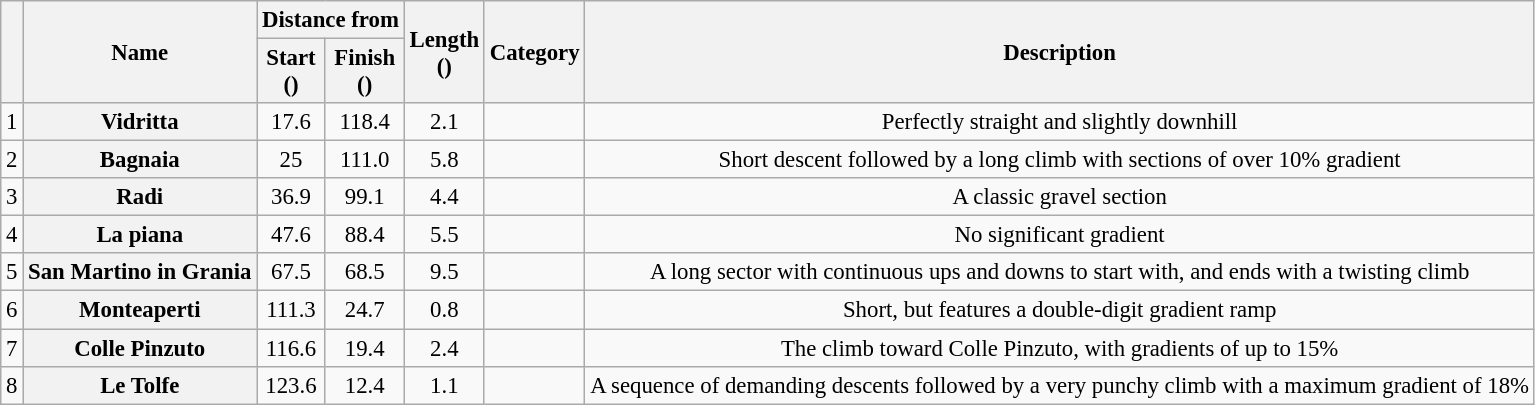<table class="wikitable plainrowheaders" style="text-align:center; font-size:95%;">
<tr>
<th scope=col rowspan=2></th>
<th scope=col rowspan=2>Name</th>
<th scope=col colspan=2>Distance from</th>
<th scope=col rowspan=2>Length<br>()</th>
<th scope=col rowspan=2>Category</th>
<th scope=col rowspan=2>Description</th>
</tr>
<tr>
<th scope=col>Start<br>()</th>
<th scope=col>Finish<br>()</th>
</tr>
<tr>
<td>1</td>
<th scope=row>Vidritta</th>
<td>17.6</td>
<td>118.4</td>
<td>2.1</td>
<td></td>
<td>Perfectly straight and slightly downhill</td>
</tr>
<tr>
<td>2</td>
<th scope=row>Bagnaia</th>
<td>25</td>
<td>111.0</td>
<td>5.8</td>
<td></td>
<td>Short descent followed by a long climb with sections of over 10% gradient</td>
</tr>
<tr>
<td>3</td>
<th scope=row>Radi</th>
<td>36.9</td>
<td>99.1</td>
<td>4.4</td>
<td></td>
<td>A classic gravel section</td>
</tr>
<tr>
<td>4</td>
<th scope=row>La piana</th>
<td>47.6</td>
<td>88.4</td>
<td>5.5</td>
<td></td>
<td>No significant gradient</td>
</tr>
<tr>
<td>5</td>
<th scope=row>San Martino in Grania</th>
<td>67.5</td>
<td>68.5</td>
<td>9.5</td>
<td></td>
<td>A long sector with continuous ups and downs to start with, and ends with a twisting climb</td>
</tr>
<tr>
<td>6</td>
<th scope=row>Monteaperti</th>
<td>111.3</td>
<td>24.7</td>
<td>0.8</td>
<td></td>
<td>Short, but features a double-digit gradient ramp</td>
</tr>
<tr>
<td>7</td>
<th scope=row>Colle Pinzuto</th>
<td>116.6</td>
<td>19.4</td>
<td>2.4</td>
<td></td>
<td>The climb toward Colle Pinzuto, with gradients of up to 15%</td>
</tr>
<tr>
<td>8</td>
<th scope=row>Le Tolfe</th>
<td>123.6</td>
<td>12.4</td>
<td>1.1</td>
<td></td>
<td>A sequence of demanding descents followed by a very punchy climb with a maximum gradient of 18%</td>
</tr>
</table>
